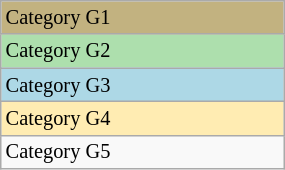<table class="wikitable" style="font-size:85%;" width=15%>
<tr bgcolor=#C2B280>
<td>Category G1</td>
</tr>
<tr bgcolor="#ADDFAD">
<td>Category G2</td>
</tr>
<tr bgcolor="lightblue">
<td>Category G3</td>
</tr>
<tr bgcolor=#ffecb2>
<td>Category G4</td>
</tr>
<tr>
<td>Category G5</td>
</tr>
</table>
